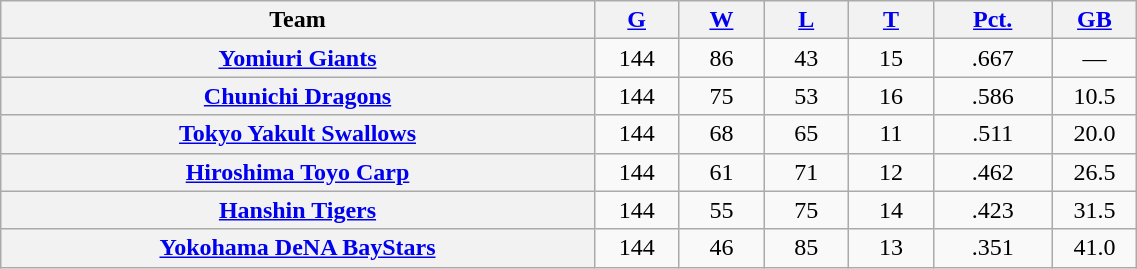<table class="wikitable plainrowheaders" width="60%" style="text-align:center;">
<tr>
<th scope="col" width="35%">Team</th>
<th scope="col" width="5%"><a href='#'>G</a></th>
<th scope="col" width="5%"><a href='#'>W</a></th>
<th scope="col" width="5%"><a href='#'>L</a></th>
<th scope="col" width="5%"><a href='#'>T</a></th>
<th scope="col" width="7%"><a href='#'>Pct.</a></th>
<th scope="col" width="5%"><a href='#'>GB</a></th>
</tr>
<tr>
<th scope="row" style="text-align:center;"><a href='#'>Yomiuri Giants</a></th>
<td>144</td>
<td>86</td>
<td>43</td>
<td>15</td>
<td>.667</td>
<td>—</td>
</tr>
<tr>
<th scope="row" style="text-align:center;"><a href='#'>Chunichi Dragons</a></th>
<td>144</td>
<td>75</td>
<td>53</td>
<td>16</td>
<td>.586</td>
<td>10.5</td>
</tr>
<tr>
<th scope="row" style="text-align:center;"><a href='#'>Tokyo Yakult Swallows</a></th>
<td>144</td>
<td>68</td>
<td>65</td>
<td>11</td>
<td>.511</td>
<td>20.0</td>
</tr>
<tr>
<th scope="row" style="text-align:center;"><a href='#'>Hiroshima Toyo Carp</a></th>
<td>144</td>
<td>61</td>
<td>71</td>
<td>12</td>
<td>.462</td>
<td>26.5</td>
</tr>
<tr>
<th scope="row" style="text-align:center;"><a href='#'>Hanshin Tigers</a></th>
<td>144</td>
<td>55</td>
<td>75</td>
<td>14</td>
<td>.423</td>
<td>31.5</td>
</tr>
<tr>
<th scope="row" style="text-align:center;"><a href='#'>Yokohama DeNA BayStars</a></th>
<td>144</td>
<td>46</td>
<td>85</td>
<td>13</td>
<td>.351</td>
<td>41.0</td>
</tr>
</table>
